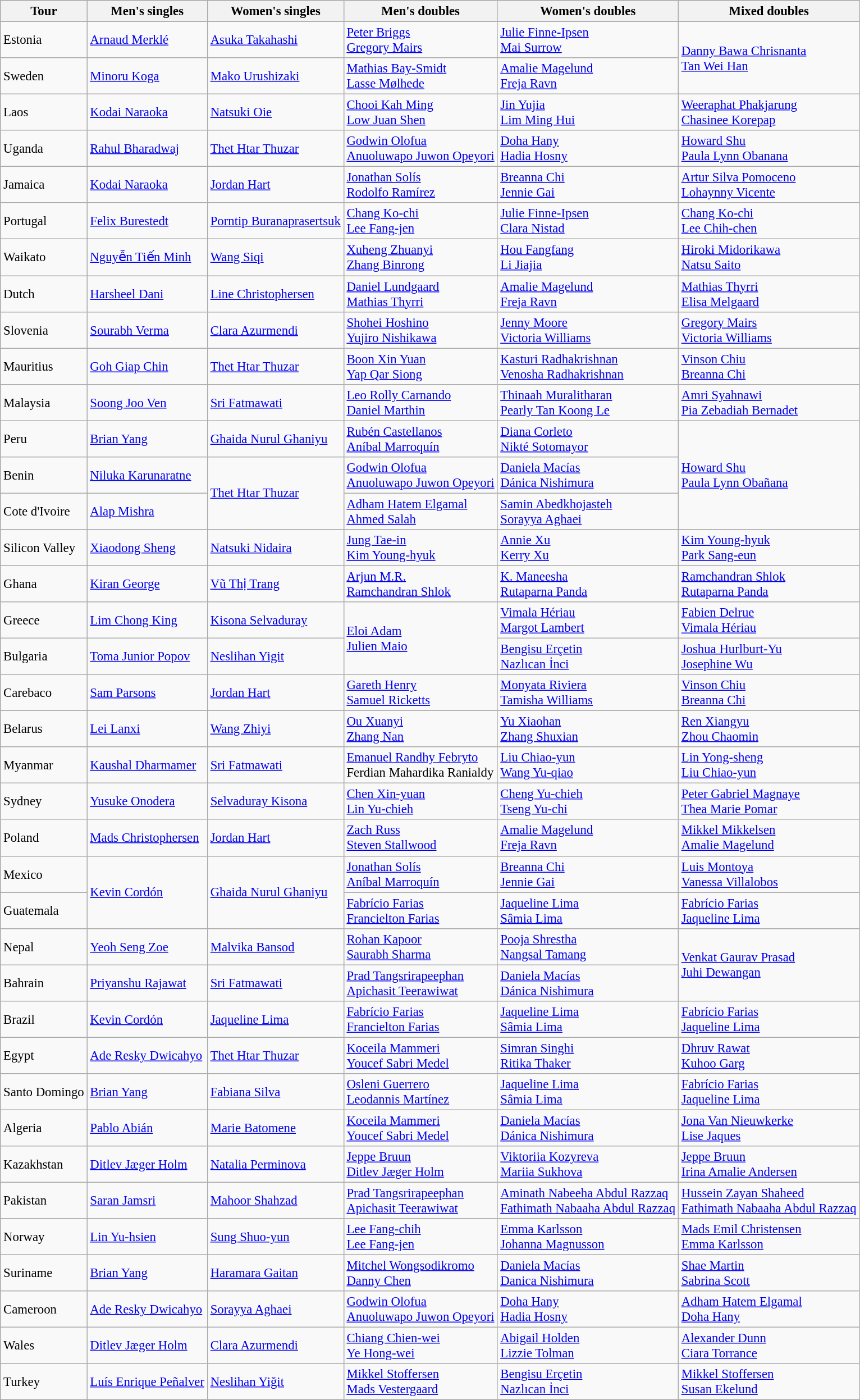<table class="wikitable" style="font-size:95%">
<tr>
<th>Tour</th>
<th>Men's singles</th>
<th>Women's singles</th>
<th>Men's doubles</th>
<th>Women's doubles</th>
<th>Mixed doubles</th>
</tr>
<tr>
<td> Estonia</td>
<td> <a href='#'>Arnaud Merklé</a></td>
<td> <a href='#'>Asuka Takahashi</a></td>
<td> <a href='#'>Peter Briggs</a><br> <a href='#'>Gregory Mairs</a></td>
<td> <a href='#'>Julie Finne-Ipsen</a><br> <a href='#'>Mai Surrow</a></td>
<td rowspan="2"> <a href='#'>Danny Bawa Chrisnanta</a><br> <a href='#'>Tan Wei Han</a></td>
</tr>
<tr>
<td> Sweden</td>
<td> <a href='#'>Minoru Koga</a></td>
<td> <a href='#'>Mako Urushizaki</a></td>
<td> <a href='#'>Mathias Bay-Smidt</a><br> <a href='#'>Lasse Mølhede</a></td>
<td> <a href='#'>Amalie Magelund</a><br> <a href='#'>Freja Ravn</a></td>
</tr>
<tr>
<td> Laos</td>
<td> <a href='#'>Kodai Naraoka</a></td>
<td> <a href='#'>Natsuki Oie</a></td>
<td> <a href='#'>Chooi Kah Ming</a><br> <a href='#'>Low Juan Shen</a></td>
<td> <a href='#'>Jin Yujia</a><br> <a href='#'>Lim Ming Hui</a></td>
<td> <a href='#'>Weeraphat Phakjarung</a><br> <a href='#'>Chasinee Korepap</a></td>
</tr>
<tr>
<td> Uganda</td>
<td> <a href='#'>Rahul Bharadwaj</a></td>
<td> <a href='#'>Thet Htar Thuzar</a></td>
<td> <a href='#'>Godwin Olofua</a><br> <a href='#'>Anuoluwapo Juwon Opeyori</a></td>
<td> <a href='#'>Doha Hany</a><br> <a href='#'>Hadia Hosny</a></td>
<td> <a href='#'>Howard Shu</a><br> <a href='#'>Paula Lynn Obanana</a></td>
</tr>
<tr>
<td> Jamaica</td>
<td> <a href='#'>Kodai Naraoka</a></td>
<td> <a href='#'>Jordan Hart</a></td>
<td> <a href='#'>Jonathan Solís</a><br> <a href='#'>Rodolfo Ramírez</a></td>
<td> <a href='#'>Breanna Chi</a><br> <a href='#'>Jennie Gai</a></td>
<td> <a href='#'>Artur Silva Pomoceno</a><br> <a href='#'>Lohaynny Vicente</a></td>
</tr>
<tr>
<td> Portugal</td>
<td> <a href='#'>Felix Burestedt</a></td>
<td> <a href='#'>Porntip Buranaprasertsuk</a></td>
<td> <a href='#'>Chang Ko-chi</a><br> <a href='#'>Lee Fang-jen</a></td>
<td> <a href='#'>Julie Finne-Ipsen</a><br> <a href='#'>Clara Nistad</a></td>
<td> <a href='#'>Chang Ko-chi</a><br> <a href='#'>Lee Chih-chen</a></td>
</tr>
<tr>
<td> Waikato</td>
<td> <a href='#'>Nguyễn Tiến Minh</a></td>
<td> <a href='#'>Wang Siqi</a></td>
<td> <a href='#'>Xuheng Zhuanyi</a><br> <a href='#'>Zhang Binrong</a></td>
<td> <a href='#'>Hou Fangfang</a><br> <a href='#'>Li Jiajia</a></td>
<td> <a href='#'>Hiroki Midorikawa</a><br> <a href='#'>Natsu Saito</a></td>
</tr>
<tr>
<td> Dutch</td>
<td> <a href='#'>Harsheel Dani</a></td>
<td> <a href='#'>Line Christophersen</a></td>
<td> <a href='#'>Daniel Lundgaard</a><br> <a href='#'>Mathias Thyrri</a></td>
<td> <a href='#'>Amalie Magelund</a><br> <a href='#'>Freja Ravn</a></td>
<td> <a href='#'>Mathias Thyrri</a><br> <a href='#'>Elisa Melgaard</a></td>
</tr>
<tr>
<td> Slovenia</td>
<td> <a href='#'>Sourabh Verma</a></td>
<td> <a href='#'>Clara Azurmendi</a></td>
<td> <a href='#'>Shohei Hoshino</a><br> <a href='#'>Yujiro Nishikawa</a></td>
<td> <a href='#'>Jenny Moore</a><br> <a href='#'>Victoria Williams</a></td>
<td> <a href='#'>Gregory Mairs</a><br> <a href='#'>Victoria Williams</a></td>
</tr>
<tr>
<td> Mauritius</td>
<td> <a href='#'>Goh Giap Chin</a></td>
<td> <a href='#'>Thet Htar Thuzar</a></td>
<td> <a href='#'>Boon Xin Yuan</a><br> <a href='#'>Yap Qar Siong</a></td>
<td> <a href='#'>Kasturi Radhakrishnan</a><br> <a href='#'>Venosha Radhakrishnan</a></td>
<td> <a href='#'>Vinson Chiu</a><br> <a href='#'>Breanna Chi</a></td>
</tr>
<tr>
<td> Malaysia</td>
<td> <a href='#'>Soong Joo Ven</a></td>
<td> <a href='#'>Sri Fatmawati</a></td>
<td> <a href='#'>Leo Rolly Carnando</a><br> <a href='#'>Daniel Marthin</a></td>
<td> <a href='#'>Thinaah Muralitharan</a><br> <a href='#'>Pearly Tan Koong Le</a></td>
<td> <a href='#'>Amri Syahnawi</a><br> <a href='#'>Pia Zebadiah Bernadet</a></td>
</tr>
<tr>
<td> Peru</td>
<td> <a href='#'>Brian Yang</a></td>
<td> <a href='#'>Ghaida Nurul Ghaniyu</a></td>
<td> <a href='#'>Rubén Castellanos</a><br> <a href='#'>Aníbal Marroquín</a></td>
<td> <a href='#'>Diana Corleto</a><br> <a href='#'>Nikté Sotomayor</a></td>
<td rowspan="3"> <a href='#'>Howard Shu</a><br> <a href='#'>Paula Lynn Obañana</a></td>
</tr>
<tr>
<td> Benin</td>
<td> <a href='#'>Niluka Karunaratne</a></td>
<td rowspan="2"> <a href='#'>Thet Htar Thuzar</a></td>
<td> <a href='#'>Godwin Olofua</a><br> <a href='#'>Anuoluwapo Juwon Opeyori</a></td>
<td> <a href='#'>Daniela Macías</a><br> <a href='#'>Dánica Nishimura</a></td>
</tr>
<tr>
<td> Cote d'Ivoire</td>
<td> <a href='#'>Alap Mishra</a></td>
<td> <a href='#'>Adham Hatem Elgamal</a><br> <a href='#'>Ahmed Salah</a></td>
<td> <a href='#'>Samin Abedkhojasteh</a><br> <a href='#'>Sorayya Aghaei</a></td>
</tr>
<tr>
<td> Silicon Valley</td>
<td> <a href='#'>Xiaodong Sheng</a></td>
<td> <a href='#'>Natsuki Nidaira</a></td>
<td> <a href='#'>Jung Tae-in</a><br> <a href='#'>Kim Young-hyuk</a></td>
<td> <a href='#'>Annie Xu</a><br> <a href='#'>Kerry Xu</a></td>
<td> <a href='#'>Kim Young-hyuk</a><br> <a href='#'>Park Sang-eun</a></td>
</tr>
<tr>
<td> Ghana</td>
<td> <a href='#'>Kiran George</a></td>
<td> <a href='#'>Vũ Thị Trang</a></td>
<td> <a href='#'>Arjun M.R.</a><br> <a href='#'>Ramchandran Shlok</a></td>
<td> <a href='#'>K. Maneesha</a><br> <a href='#'>Rutaparna Panda</a></td>
<td> <a href='#'>Ramchandran Shlok</a><br> <a href='#'>Rutaparna Panda</a></td>
</tr>
<tr>
<td> Greece</td>
<td> <a href='#'>Lim Chong King</a></td>
<td> <a href='#'>Kisona Selvaduray</a></td>
<td rowspan="2"> <a href='#'>Eloi Adam</a><br> <a href='#'>Julien Maio</a></td>
<td> <a href='#'>Vimala Hériau</a><br> <a href='#'>Margot Lambert</a></td>
<td> <a href='#'>Fabien Delrue</a><br> <a href='#'>Vimala Hériau</a></td>
</tr>
<tr>
<td> Bulgaria</td>
<td> <a href='#'>Toma Junior Popov</a></td>
<td> <a href='#'>Neslihan Yigit</a></td>
<td> <a href='#'>Bengisu Erçetin</a><br> <a href='#'>Nazlıcan İnci</a></td>
<td> <a href='#'>Joshua Hurlburt-Yu</a><br> <a href='#'>Josephine Wu</a></td>
</tr>
<tr>
<td> Carebaco</td>
<td> <a href='#'>Sam Parsons</a></td>
<td> <a href='#'>Jordan Hart</a></td>
<td> <a href='#'>Gareth Henry</a><br> <a href='#'>Samuel Ricketts</a></td>
<td> <a href='#'>Monyata Riviera</a><br> <a href='#'>Tamisha Williams</a></td>
<td> <a href='#'>Vinson Chiu</a><br> <a href='#'>Breanna Chi</a></td>
</tr>
<tr>
<td> Belarus</td>
<td> <a href='#'>Lei Lanxi</a></td>
<td> <a href='#'>Wang Zhiyi</a></td>
<td> <a href='#'>Ou Xuanyi</a><br> <a href='#'>Zhang Nan</a></td>
<td> <a href='#'>Yu Xiaohan</a><br> <a href='#'>Zhang Shuxian</a></td>
<td> <a href='#'>Ren Xiangyu</a><br> <a href='#'>Zhou Chaomin</a></td>
</tr>
<tr>
<td> Myanmar</td>
<td> <a href='#'>Kaushal Dharmamer</a></td>
<td> <a href='#'>Sri Fatmawati</a></td>
<td> <a href='#'>Emanuel Randhy Febryto</a><br> Ferdian Mahardika Ranialdy</td>
<td> <a href='#'>Liu Chiao-yun</a><br> <a href='#'>Wang Yu-qiao</a></td>
<td> <a href='#'>Lin Yong-sheng</a><br> <a href='#'>Liu Chiao-yun</a></td>
</tr>
<tr>
<td> Sydney</td>
<td> <a href='#'>Yusuke Onodera</a></td>
<td> <a href='#'>Selvaduray Kisona</a></td>
<td> <a href='#'>Chen Xin-yuan</a><br> <a href='#'>Lin Yu-chieh</a></td>
<td> <a href='#'>Cheng Yu-chieh</a><br> <a href='#'>Tseng Yu-chi</a></td>
<td> <a href='#'>Peter Gabriel Magnaye</a><br> <a href='#'>Thea Marie Pomar</a></td>
</tr>
<tr>
<td> Poland</td>
<td> <a href='#'>Mads Christophersen</a></td>
<td> <a href='#'>Jordan Hart</a></td>
<td> <a href='#'>Zach Russ</a><br> <a href='#'>Steven Stallwood</a></td>
<td> <a href='#'>Amalie Magelund</a><br> <a href='#'>Freja Ravn</a></td>
<td> <a href='#'>Mikkel Mikkelsen</a><br> <a href='#'>Amalie Magelund</a></td>
</tr>
<tr>
<td> Mexico</td>
<td rowspan=2> <a href='#'>Kevin Cordón</a></td>
<td rowspan=2> <a href='#'>Ghaida Nurul Ghaniyu</a></td>
<td> <a href='#'>Jonathan Solís</a><br> <a href='#'>Aníbal Marroquín</a></td>
<td> <a href='#'>Breanna Chi</a><br> <a href='#'>Jennie Gai</a></td>
<td> <a href='#'>Luis Montoya</a><br> <a href='#'>Vanessa Villalobos</a></td>
</tr>
<tr>
<td> Guatemala</td>
<td> <a href='#'>Fabrício Farias</a><br> <a href='#'>Francielton Farias</a></td>
<td> <a href='#'>Jaqueline Lima</a><br> <a href='#'>Sâmia Lima</a></td>
<td> <a href='#'>Fabrício Farias</a><br> <a href='#'>Jaqueline Lima</a></td>
</tr>
<tr>
<td> Nepal</td>
<td> <a href='#'>Yeoh Seng Zoe</a></td>
<td> <a href='#'>Malvika Bansod</a></td>
<td> <a href='#'>Rohan Kapoor</a><br> <a href='#'>Saurabh Sharma</a></td>
<td> <a href='#'>Pooja Shrestha</a><br> <a href='#'>Nangsal Tamang</a></td>
<td rowspan="2"> <a href='#'>Venkat Gaurav Prasad</a><br> <a href='#'>Juhi Dewangan</a></td>
</tr>
<tr>
<td> Bahrain</td>
<td> <a href='#'>Priyanshu Rajawat</a></td>
<td> <a href='#'>Sri Fatmawati</a></td>
<td> <a href='#'>Prad Tangsrirapeephan</a><br> <a href='#'>Apichasit Teerawiwat</a></td>
<td> <a href='#'>Daniela Macías</a><br> <a href='#'>Dánica Nishimura</a></td>
</tr>
<tr>
<td> Brazil</td>
<td> <a href='#'>Kevin Cordón</a></td>
<td> <a href='#'>Jaqueline Lima</a></td>
<td> <a href='#'>Fabrício Farias</a><br> <a href='#'>Francielton Farias</a></td>
<td> <a href='#'>Jaqueline Lima</a><br> <a href='#'>Sâmia Lima</a></td>
<td> <a href='#'>Fabrício Farias</a><br> <a href='#'>Jaqueline Lima</a></td>
</tr>
<tr>
<td> Egypt</td>
<td> <a href='#'>Ade Resky Dwicahyo</a></td>
<td> <a href='#'>Thet Htar Thuzar</a></td>
<td> <a href='#'>Koceila Mammeri</a><br> <a href='#'>Youcef Sabri Medel</a></td>
<td> <a href='#'>Simran Singhi</a><br> <a href='#'>Ritika Thaker</a></td>
<td> <a href='#'>Dhruv Rawat</a><br> <a href='#'>Kuhoo Garg</a></td>
</tr>
<tr>
<td> Santo Domingo</td>
<td> <a href='#'>Brian Yang</a></td>
<td> <a href='#'>Fabiana Silva</a></td>
<td> <a href='#'>Osleni Guerrero</a><br> <a href='#'>Leodannis Martínez</a></td>
<td> <a href='#'>Jaqueline Lima</a><br> <a href='#'>Sâmia Lima</a></td>
<td> <a href='#'>Fabrício Farias</a><br> <a href='#'>Jaqueline Lima</a></td>
</tr>
<tr>
<td> Algeria</td>
<td> <a href='#'>Pablo Abián</a></td>
<td> <a href='#'>Marie Batomene</a></td>
<td> <a href='#'>Koceila Mammeri</a><br> <a href='#'>Youcef Sabri Medel</a></td>
<td> <a href='#'>Daniela Macías</a><br> <a href='#'>Dánica Nishimura</a></td>
<td> <a href='#'>Jona Van Nieuwkerke</a><br> <a href='#'>Lise Jaques</a></td>
</tr>
<tr>
<td> Kazakhstan</td>
<td> <a href='#'>Ditlev Jæger Holm</a></td>
<td> <a href='#'>Natalia Perminova</a></td>
<td> <a href='#'>Jeppe Bruun</a><br> <a href='#'>Ditlev Jæger Holm</a></td>
<td> <a href='#'>Viktoriia Kozyreva</a><br> <a href='#'>Mariia Sukhova</a></td>
<td> <a href='#'>Jeppe Bruun</a><br> <a href='#'>Irina Amalie Andersen</a></td>
</tr>
<tr>
<td> Pakistan</td>
<td> <a href='#'>Saran Jamsri</a></td>
<td> <a href='#'>Mahoor Shahzad</a></td>
<td> <a href='#'>Prad Tangsrirapeephan</a><br> <a href='#'>Apichasit Teerawiwat</a></td>
<td> <a href='#'>Aminath Nabeeha Abdul Razzaq</a><br> <a href='#'>Fathimath Nabaaha Abdul Razzaq</a></td>
<td> <a href='#'>Hussein Zayan Shaheed</a><br> <a href='#'>Fathimath Nabaaha Abdul Razzaq</a></td>
</tr>
<tr>
<td> Norway</td>
<td> <a href='#'>Lin Yu-hsien</a></td>
<td> <a href='#'>Sung Shuo-yun</a></td>
<td> <a href='#'>Lee Fang-chih</a><br> <a href='#'>Lee Fang-jen</a></td>
<td> <a href='#'>Emma Karlsson</a><br> <a href='#'>Johanna Magnusson</a></td>
<td> <a href='#'>Mads Emil Christensen</a><br> <a href='#'>Emma Karlsson</a></td>
</tr>
<tr>
<td> Suriname</td>
<td> <a href='#'>Brian Yang</a></td>
<td> <a href='#'>Haramara Gaitan</a></td>
<td> <a href='#'>Mitchel Wongsodikromo</a><br> <a href='#'>Danny Chen</a></td>
<td> <a href='#'>Daniela Macías</a><br> <a href='#'>Danica Nishimura</a></td>
<td> <a href='#'>Shae Martin</a><br> <a href='#'>Sabrina Scott</a></td>
</tr>
<tr>
<td> Cameroon</td>
<td> <a href='#'>Ade Resky Dwicahyo</a></td>
<td> <a href='#'>Sorayya Aghaei</a></td>
<td> <a href='#'>Godwin Olofua</a><br> <a href='#'>Anuoluwapo Juwon Opeyori</a></td>
<td> <a href='#'>Doha Hany</a><br> <a href='#'>Hadia Hosny</a></td>
<td> <a href='#'>Adham Hatem Elgamal</a><br> <a href='#'>Doha Hany</a></td>
</tr>
<tr>
<td> Wales</td>
<td> <a href='#'>Ditlev Jæger Holm</a></td>
<td> <a href='#'>Clara Azurmendi</a></td>
<td> <a href='#'>Chiang Chien-wei</a><br> <a href='#'>Ye Hong-wei</a></td>
<td> <a href='#'>Abigail Holden</a><br> <a href='#'>Lizzie Tolman</a></td>
<td> <a href='#'>Alexander Dunn</a><br> <a href='#'>Ciara Torrance</a></td>
</tr>
<tr>
<td> Turkey</td>
<td> <a href='#'>Luís Enrique Peñalver</a></td>
<td> <a href='#'>Neslihan Yiğit</a></td>
<td> <a href='#'>Mikkel Stoffersen</a> <br>  <a href='#'>Mads Vestergaard</a></td>
<td> <a href='#'>Bengisu Erçetin</a> <br>  <a href='#'>Nazlıcan İnci</a></td>
<td> <a href='#'>Mikkel Stoffersen</a> <br>  <a href='#'>Susan Ekelund</a></td>
</tr>
</table>
